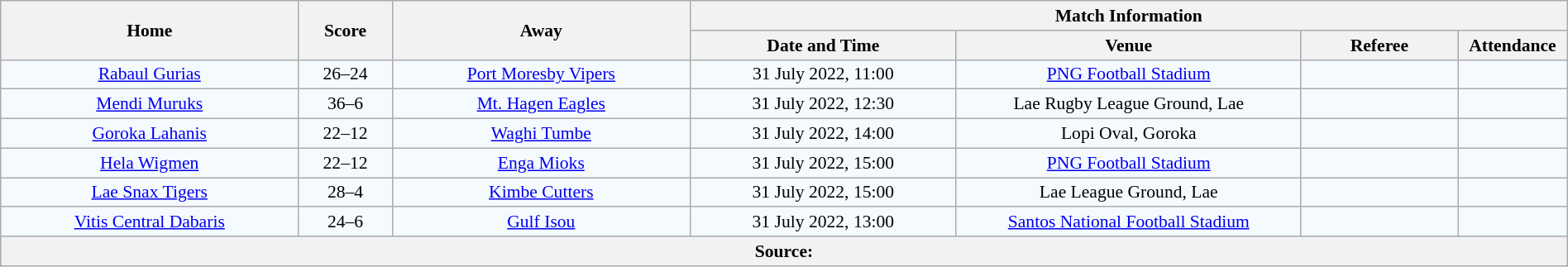<table class="wikitable" width="100%" style="border-collapse:collapse; font-size:90%; text-align:center;">
<tr>
<th rowspan="2" width="19%">Home</th>
<th rowspan="2" width="6%">Score</th>
<th rowspan="2" width="19%">Away</th>
<th colspan="4">Match Information</th>
</tr>
<tr bgcolor="#CCCCCC">
<th width="17%">Date and Time</th>
<th width="22%">Venue</th>
<th width="10%">Referee</th>
<th width="7%">Attendance</th>
</tr>
<tr bgcolor="#F5FAFF">
<td><a href='#'>Rabaul Gurias</a></td>
<td>26–24</td>
<td> <a href='#'>Port Moresby Vipers</a></td>
<td>31 July 2022, 11:00</td>
<td><a href='#'>PNG Football Stadium</a></td>
<td></td>
<td></td>
</tr>
<tr bgcolor="#F5FAFF">
<td><a href='#'>Mendi Muruks</a></td>
<td>36–6</td>
<td><a href='#'>Mt. Hagen Eagles</a></td>
<td>31 July 2022, 12:30</td>
<td>Lae Rugby League Ground, Lae</td>
<td></td>
<td></td>
</tr>
<tr bgcolor="#F5FAFF">
<td><a href='#'>Goroka Lahanis</a></td>
<td>22–12</td>
<td><a href='#'>Waghi Tumbe</a></td>
<td>31 July 2022, 14:00</td>
<td>Lopi Oval, Goroka</td>
<td></td>
<td></td>
</tr>
<tr bgcolor="#F5FAFF">
<td><a href='#'>Hela Wigmen</a></td>
<td>22–12</td>
<td><a href='#'>Enga Mioks</a></td>
<td>31 July 2022, 15:00</td>
<td><a href='#'>PNG Football Stadium</a></td>
<td></td>
<td></td>
</tr>
<tr bgcolor="#F5FAFF">
<td> <a href='#'>Lae Snax Tigers</a></td>
<td>28–4</td>
<td> <a href='#'>Kimbe Cutters</a></td>
<td>31 July 2022, 15:00</td>
<td>Lae League Ground, Lae</td>
<td></td>
<td></td>
</tr>
<tr bgcolor="#F5FAFF">
<td><a href='#'>Vitis Central Dabaris</a></td>
<td>24–6</td>
<td><a href='#'>Gulf Isou</a></td>
<td>31 July 2022, 13:00</td>
<td><a href='#'>Santos National Football Stadium</a></td>
<td></td>
<td></td>
</tr>
<tr bgcolor="#C1D8FF">
<th colspan="7">Source:</th>
</tr>
</table>
